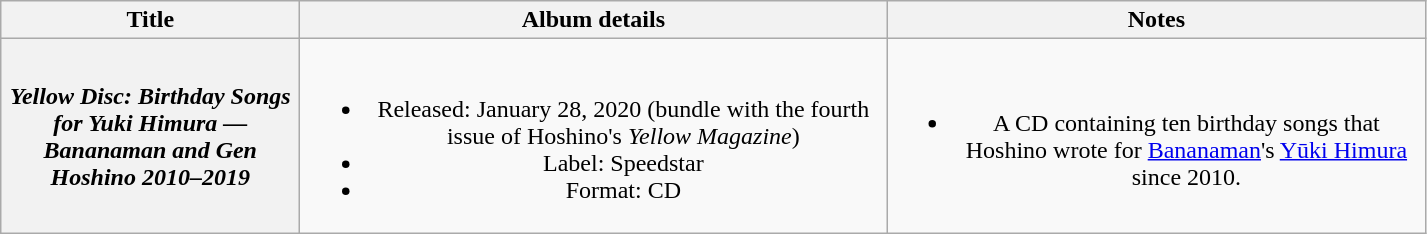<table class="wikitable plainrowheaders" style="text-align:center;">
<tr>
<th scope="col" style="width:12em;">Title</th>
<th scope="col" style="width:24em;">Album details</th>
<th scope="col" style="width:22em;">Notes</th>
</tr>
<tr>
<th scope="row"><em>Yellow Disc: Birthday Songs for Yuki Himura — Bananaman and Gen Hoshino 2010–2019</em></th>
<td><br><ul><li>Released: January 28, 2020 (bundle with the fourth issue of Hoshino's <em>Yellow Magazine</em>)</li><li>Label: Speedstar</li><li>Format: CD</li></ul></td>
<td><br><ul><li>A CD containing ten birthday songs that Hoshino wrote for <a href='#'>Bananaman</a>'s <a href='#'>Yūki Himura</a> since 2010.</li></ul></td>
</tr>
</table>
